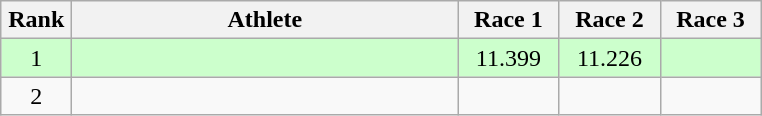<table class=wikitable style="text-align:center">
<tr>
<th width=40>Rank</th>
<th width=250>Athlete</th>
<th width=60>Race 1</th>
<th width=60>Race 2</th>
<th width=60>Race 3</th>
</tr>
<tr bgcolor=ccffcc>
<td>1</td>
<td align=left></td>
<td>11.399</td>
<td>11.226</td>
<td></td>
</tr>
<tr>
<td>2</td>
<td align=left></td>
<td></td>
<td></td>
<td></td>
</tr>
</table>
